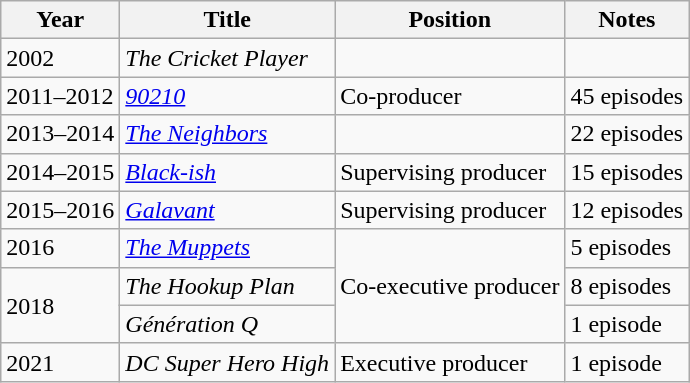<table class="wikitable sortable">
<tr>
<th>Year</th>
<th>Title</th>
<th>Position</th>
<th class="unsortable">Notes</th>
</tr>
<tr>
<td>2002</td>
<td><em>The Cricket Player</em></td>
<td></td>
<td></td>
</tr>
<tr>
<td>2011–2012</td>
<td><em><a href='#'>90210</a></em></td>
<td>Co-producer</td>
<td>45 episodes</td>
</tr>
<tr>
<td>2013–2014</td>
<td><em><a href='#'>The Neighbors</a></em></td>
<td></td>
<td>22 episodes</td>
</tr>
<tr>
<td>2014–2015</td>
<td><em><a href='#'>Black-ish</a></em></td>
<td>Supervising producer</td>
<td>15 episodes</td>
</tr>
<tr>
<td>2015–2016</td>
<td><em><a href='#'>Galavant</a></em></td>
<td>Supervising producer</td>
<td>12 episodes</td>
</tr>
<tr>
<td>2016</td>
<td><em><a href='#'>The Muppets</a></em></td>
<td rowspan="3">Co-executive producer</td>
<td>5 episodes</td>
</tr>
<tr>
<td rowspan="2">2018</td>
<td><em>The Hookup Plan</em></td>
<td>8 episodes</td>
</tr>
<tr>
<td><em>Génération Q</em></td>
<td>1 episode</td>
</tr>
<tr>
<td>2021</td>
<td><em>DC Super Hero High</em></td>
<td>Executive producer</td>
<td>1 episode</td>
</tr>
</table>
